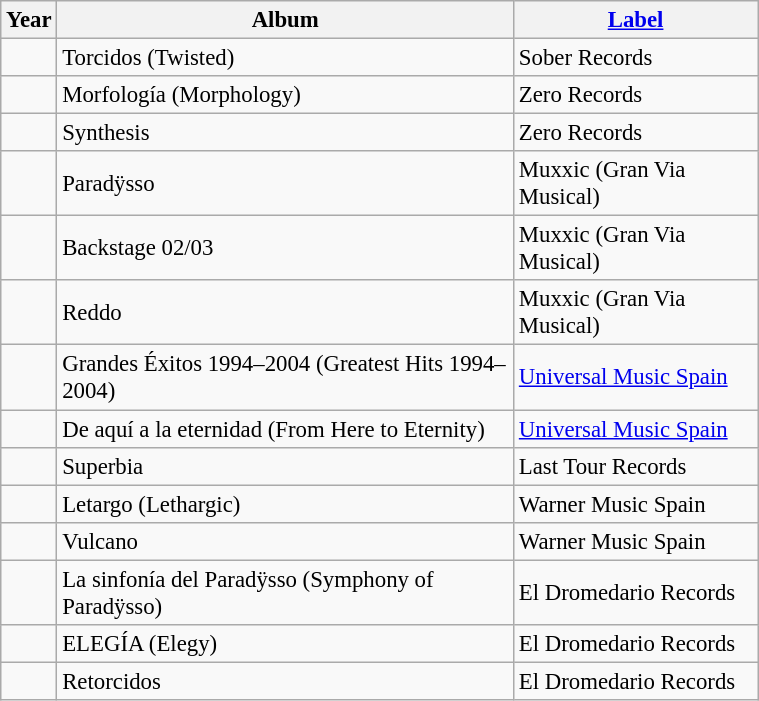<table class="wikitable" style="font-size: 95%;width: 40%;">
<tr>
<th>Year</th>
<th>Album</th>
<th><a href='#'>Label</a></th>
</tr>
<tr>
<td></td>
<td>Torcidos (Twisted)</td>
<td>Sober Records</td>
</tr>
<tr>
<td></td>
<td>Morfología (Morphology)</td>
<td>Zero Records</td>
</tr>
<tr>
<td></td>
<td>Synthesis</td>
<td>Zero Records</td>
</tr>
<tr>
<td></td>
<td>Paradÿsso</td>
<td>Muxxic (Gran Via Musical)</td>
</tr>
<tr>
<td></td>
<td>Backstage 02/03</td>
<td>Muxxic (Gran Via Musical)</td>
</tr>
<tr>
<td></td>
<td>Reddo</td>
<td>Muxxic (Gran Via Musical)</td>
</tr>
<tr>
<td></td>
<td>Grandes Éxitos 1994–2004 (Greatest Hits 1994–2004)</td>
<td><a href='#'>Universal Music Spain</a></td>
</tr>
<tr>
<td></td>
<td>De aquí a la eternidad (From Here to Eternity)</td>
<td><a href='#'>Universal Music Spain</a></td>
</tr>
<tr>
<td></td>
<td>Superbia</td>
<td>Last Tour Records</td>
</tr>
<tr>
<td></td>
<td>Letargo (Lethargic)</td>
<td>Warner Music Spain</td>
</tr>
<tr>
<td></td>
<td>Vulcano</td>
<td>Warner Music Spain</td>
</tr>
<tr>
<td></td>
<td>La sinfonía del Paradÿsso (Symphony of Paradÿsso)</td>
<td>El Dromedario Records</td>
</tr>
<tr>
<td></td>
<td>ELEGÍA (Elegy)</td>
<td>El Dromedario Records</td>
</tr>
<tr>
<td></td>
<td>Retorcidos</td>
<td>El Dromedario Records</td>
</tr>
</table>
